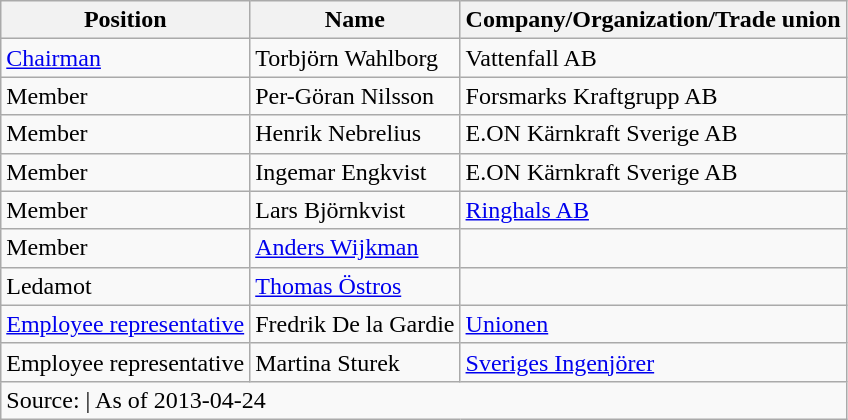<table class="wikitable">
<tr>
<th>Position</th>
<th>Name</th>
<th>Company/Organization/Trade union</th>
</tr>
<tr>
<td><a href='#'>Chairman</a></td>
<td>Torbjörn Wahlborg</td>
<td>Vattenfall AB</td>
</tr>
<tr>
<td>Member</td>
<td>Per-Göran Nilsson</td>
<td>Forsmarks Kraftgrupp AB</td>
</tr>
<tr>
<td>Member</td>
<td>Henrik Nebrelius</td>
<td>E.ON Kärnkraft Sverige AB</td>
</tr>
<tr>
<td>Member</td>
<td>Ingemar Engkvist</td>
<td>E.ON Kärnkraft Sverige AB</td>
</tr>
<tr>
<td>Member</td>
<td>Lars Björnkvist</td>
<td><a href='#'>Ringhals AB</a></td>
</tr>
<tr>
<td>Member</td>
<td><a href='#'>Anders Wijkman</a></td>
<td></td>
</tr>
<tr>
<td>Ledamot</td>
<td><a href='#'>Thomas Östros</a></td>
<td></td>
</tr>
<tr>
<td><a href='#'>Employee representative</a></td>
<td>Fredrik De la Gardie</td>
<td><a href='#'>Unionen</a></td>
</tr>
<tr>
<td>Employee representative</td>
<td>Martina Sturek</td>
<td><a href='#'>Sveriges Ingenjörer</a></td>
</tr>
<tr>
<td colspan="3">Source: | As of 2013-04-24</td>
</tr>
</table>
